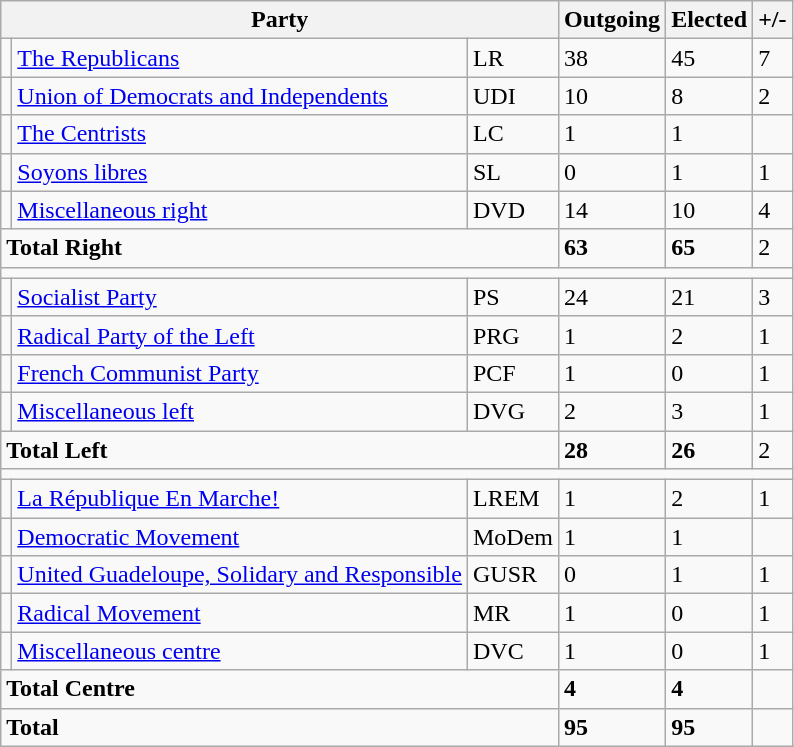<table class="wikitable">
<tr>
<th colspan="3">Party</th>
<th>Outgoing</th>
<th>Elected</th>
<th>+/-</th>
</tr>
<tr>
<td></td>
<td><a href='#'>The Republicans</a></td>
<td>LR</td>
<td>38</td>
<td>45</td>
<td> 7</td>
</tr>
<tr>
<td></td>
<td><a href='#'>Union of Democrats and Independents</a></td>
<td>UDI</td>
<td>10</td>
<td>8</td>
<td> 2</td>
</tr>
<tr>
<td></td>
<td><a href='#'>The Centrists</a></td>
<td>LC</td>
<td>1</td>
<td>1</td>
<td></td>
</tr>
<tr>
<td></td>
<td><a href='#'>Soyons libres</a></td>
<td>SL</td>
<td>0</td>
<td>1</td>
<td> 1</td>
</tr>
<tr>
<td></td>
<td><a href='#'>Miscellaneous right</a></td>
<td>DVD</td>
<td>14</td>
<td>10</td>
<td> 4</td>
</tr>
<tr>
<td colspan="3"><strong>Total Right</strong></td>
<td><strong>63</strong></td>
<td><strong>65</strong></td>
<td> 2</td>
</tr>
<tr>
<td colspan="6"></td>
</tr>
<tr>
<td></td>
<td><a href='#'>Socialist Party</a></td>
<td>PS</td>
<td>24</td>
<td>21</td>
<td> 3</td>
</tr>
<tr>
<td></td>
<td><a href='#'>Radical Party of the Left</a></td>
<td>PRG</td>
<td>1</td>
<td>2</td>
<td> 1</td>
</tr>
<tr>
<td></td>
<td><a href='#'>French Communist Party</a></td>
<td>PCF</td>
<td>1</td>
<td>0</td>
<td> 1</td>
</tr>
<tr>
<td></td>
<td><a href='#'>Miscellaneous left</a></td>
<td>DVG</td>
<td>2</td>
<td>3</td>
<td> 1</td>
</tr>
<tr>
<td colspan="3"><strong>Total Left</strong></td>
<td><strong>28</strong></td>
<td><strong>26</strong></td>
<td> 2</td>
</tr>
<tr>
<td colspan="6"></td>
</tr>
<tr>
<td></td>
<td><a href='#'>La République En Marche!</a></td>
<td>LREM</td>
<td>1</td>
<td>2</td>
<td> 1</td>
</tr>
<tr>
<td></td>
<td><a href='#'>Democratic Movement</a></td>
<td>MoDem</td>
<td>1</td>
<td>1</td>
<td></td>
</tr>
<tr>
<td></td>
<td><a href='#'>United Guadeloupe, Solidary and Responsible</a></td>
<td>GUSR</td>
<td>0</td>
<td>1</td>
<td> 1</td>
</tr>
<tr>
<td></td>
<td><a href='#'>Radical Movement</a></td>
<td>MR</td>
<td>1</td>
<td>0</td>
<td> 1</td>
</tr>
<tr>
<td></td>
<td><a href='#'>Miscellaneous centre</a></td>
<td>DVC</td>
<td>1</td>
<td>0</td>
<td> 1</td>
</tr>
<tr>
<td colspan="3"><strong>Total Centre</strong></td>
<td><strong>4</strong></td>
<td><strong>4</strong></td>
<td></td>
</tr>
<tr>
<td colspan="3"><strong>Total</strong></td>
<td><strong>95</strong></td>
<td><strong>95</strong></td>
<td></td>
</tr>
</table>
